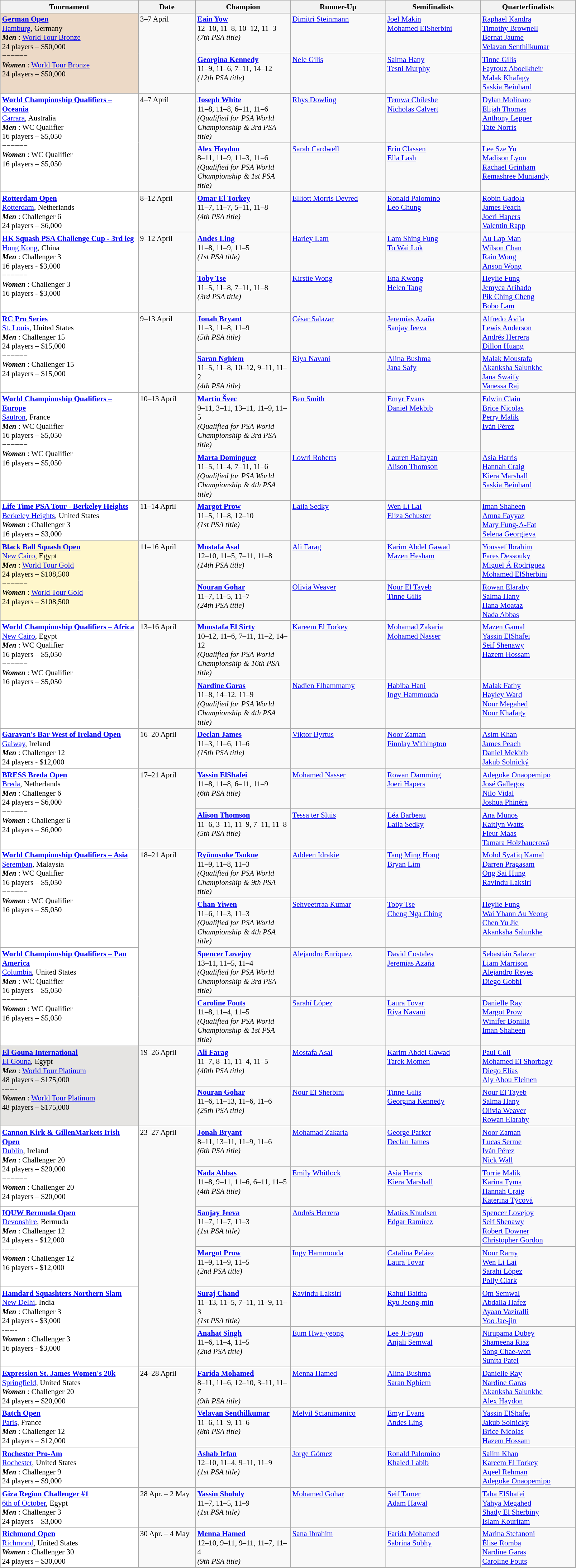<table class="wikitable" style="font-size:88%">
<tr>
<th width=250>Tournament</th>
<th width=100>Date</th>
<th width=170>Champion</th>
<th width=170>Runner-Up</th>
<th width=170>Semifinalists</th>
<th width=170>Quarterfinalists</th>
</tr>
<tr style="vertical-align:top">
<td rowspan=2 style="background:#ecd9c6;"><strong><a href='#'>German Open</a></strong><br> <a href='#'>Hamburg</a>, Germany<br><strong> <em>Men</em> </strong>: <a href='#'>World Tour Bronze</a><br>24 players – $50,000<br>−−−−−−<br><strong> <em>Women</em> </strong>: <a href='#'>World Tour Bronze</a><br>24 players – $50,000</td>
<td rowspan=2>3–7 April</td>
<td> <strong><a href='#'>Eain Yow</a></strong><br>12–10, 11–8, 10–12, 11–3<br><em>(7th PSA title)</em></td>
<td> <a href='#'>Dimitri Steinmann</a></td>
<td> <a href='#'>Joel Makin</a><br> <a href='#'>Mohamed ElSherbini</a></td>
<td> <a href='#'>Raphael Kandra</a><br> <a href='#'>Timothy Brownell</a><br> <a href='#'>Bernat Jaume</a><br> <a href='#'>Velavan Senthilkumar</a></td>
</tr>
<tr style="vertical-align:top">
<td> <strong><a href='#'>Georgina Kennedy</a></strong><br>11–9, 11–6, 7–11, 14–12<br><em>(12th PSA title)</em></td>
<td> <a href='#'>Nele Gilis</a></td>
<td> <a href='#'>Salma Hany</a><br> <a href='#'>Tesni Murphy</a></td>
<td> <a href='#'>Tinne Gilis</a><br> <a href='#'>Fayrouz Aboelkheir</a><br> <a href='#'>Malak Khafagy</a><br> <a href='#'>Saskia Beinhard</a></td>
</tr>
<tr style="vertical-align:top">
<td rowspan=2 style="background:#fff;"><strong><a href='#'>World Championship Qualifiers – Oceania</a></strong><br> <a href='#'>Carrara</a>, Australia<br><strong> <em>Men</em> </strong>: WC Qualifier<br>16 players – $5,050<br>−−−−−−<br><strong> <em>Women</em> </strong>: WC Qualifier<br>16 players – $5,050</td>
<td rowspan=2>4–7 April</td>
<td> <strong><a href='#'>Joseph White</a></strong><br>11–8, 11–8, 6–11, 11–6<br><em>(Qualified for PSA World Championship & 3rd PSA title)</em></td>
<td> <a href='#'>Rhys Dowling</a></td>
<td> <a href='#'>Temwa Chileshe</a><br> <a href='#'>Nicholas Calvert</a></td>
<td> <a href='#'>Dylan Molinaro</a><br> <a href='#'>Elijah Thomas</a><br> <a href='#'>Anthony Lepper</a><br> <a href='#'>Tate Norris</a></td>
</tr>
<tr style="vertical-align:top">
<td> <strong><a href='#'>Alex Haydon</a></strong><br>8–11, 11–9, 11–3, 11–6<br><em>(Qualified for PSA World Championship & 1st PSA title)</em></td>
<td> <a href='#'>Sarah Cardwell</a></td>
<td> <a href='#'>Erin Classen</a><br> <a href='#'>Ella Lash</a></td>
<td> <a href='#'>Lee Sze Yu</a><br> <a href='#'>Madison Lyon</a><br> <a href='#'>Rachael Grinham</a><br> <a href='#'>Remashree Muniandy</a></td>
</tr>
<tr style="vertical-align:top">
<td style="background:#fff;"><strong><a href='#'>Rotterdam Open</a></strong><br> <a href='#'>Rotterdam</a>, Netherlands<br><em> <strong>Men</strong> </em>: Challenger 6<br>24 players – $6,000</td>
<td>8–12 April</td>
<td> <strong><a href='#'>Omar El Torkey</a></strong><br>11–7, 11–7, 5–11, 11–8<br><em>(4th PSA title)</em></td>
<td> <a href='#'>Elliott Morris Devred</a></td>
<td> <a href='#'>Ronald Palomino</a><br> <a href='#'>Leo Chung</a></td>
<td> <a href='#'>Robin Gadola</a><br> <a href='#'>James Peach</a><br> <a href='#'>Joeri Hapers</a><br> <a href='#'>Valentin Rapp</a></td>
</tr>
<tr style="vertical-align:top">
<td rowspan=2 style="background:#fff;"><strong><a href='#'>HK Squash PSA Challenge Cup - 3rd leg</a></strong><br> <a href='#'>Hong Kong</a>, China<br><strong> <em>Men</em> </strong>: Challenger 3<br>16 players - $3,000<br>−−−−−−<br><strong> <em>Women</em> </strong>: Challenger 3<br>16 players - $3,000</td>
<td rowspan=2>9–12 April</td>
<td> <strong><a href='#'>Andes Ling</a></strong><br>11–8, 11–9, 11–5<br><em>(1st PSA title)</em></td>
<td> <a href='#'>Harley Lam</a></td>
<td> <a href='#'>Lam Shing Fung</a><br> <a href='#'>To Wai Lok</a></td>
<td> <a href='#'>Au Lap Man</a><br> <a href='#'>Wilson Chan</a><br> <a href='#'>Rain Wong</a><br> <a href='#'>Anson Wong</a></td>
</tr>
<tr style="vertical-align:top">
<td> <strong><a href='#'>Toby Tse</a></strong><br>11–5, 11–8, 7–11, 11–8<br><em>(3rd PSA title)</em></td>
<td> <a href='#'>Kirstie Wong</a></td>
<td> <a href='#'>Ena Kwong</a><br> <a href='#'>Helen Tang</a></td>
<td> <a href='#'>Heylie Fung</a><br> <a href='#'>Jemyca Aribado</a><br> <a href='#'>Pik Ching Cheng</a><br> <a href='#'>Bobo Lam</a></td>
</tr>
<tr style="vertical-align:top">
<td rowspan=2 style="background:#fff;"><strong><a href='#'>RC Pro Series</a></strong><br> <a href='#'>St. Louis</a>, United States<br><strong> <em>Men</em> </strong>: Challenger 15<br>24 players – $15,000<br>−−−−−−<br><strong> <em>Women</em> </strong>: Challenger 15<br>24 players – $15,000</td>
<td rowspan=2>9–13 April</td>
<td> <strong><a href='#'>Jonah Bryant</a></strong><br>11–3, 11–8, 11–9<br><em>(5th PSA title)</em></td>
<td> <a href='#'>César Salazar</a></td>
<td> <a href='#'>Jeremías Azaña</a><br> <a href='#'>Sanjay Jeeva</a></td>
<td> <a href='#'>Alfredo Ávila</a><br> <a href='#'>Lewis Anderson</a><br> <a href='#'>Andrés Herrera</a><br> <a href='#'>Dillon Huang</a></td>
</tr>
<tr style="vertical-align:top">
<td> <strong><a href='#'>Saran Nghiem</a></strong><br>11–5, 11–8, 10–12, 9–11, 11–2<br><em>(4th PSA title)</em></td>
<td> <a href='#'>Riya Navani</a></td>
<td> <a href='#'>Alina Bushma</a><br> <a href='#'>Jana Safy</a></td>
<td> <a href='#'>Malak Moustafa</a><br> <a href='#'>Akanksha Salunkhe</a><br> <a href='#'>Jana Swaify</a><br> <a href='#'>Vanessa Raj</a></td>
</tr>
<tr style="vertical-align:top">
<td rowspan=2 style="background:#fff;"><strong><a href='#'>World Championship Qualifiers – Europe</a></strong><br> <a href='#'>Sautron</a>, France<br><strong> <em>Men</em> </strong>: WC Qualifier<br>16 players – $5,050<br>−−−−−−<br><strong> <em>Women</em> </strong>: WC Qualifier<br>16 players – $5,050</td>
<td rowspan=2>10–13 April</td>
<td> <strong><a href='#'>Martin Švec</a></strong><br>9–11, 3–11, 13–11, 11–9, 11–5<br><em>(Qualified for PSA World Championship & 3rd PSA title)</em></td>
<td> <a href='#'>Ben Smith</a></td>
<td> <a href='#'>Emyr Evans</a><br> <a href='#'>Daniel Mekbib</a></td>
<td> <a href='#'>Edwin Clain</a><br> <a href='#'>Brice Nicolas</a><br> <a href='#'>Perry Malik</a><br> <a href='#'>Iván Pérez</a></td>
</tr>
<tr style="vertical-align:top">
<td> <strong><a href='#'>Marta Domínguez</a></strong><br>11–5, 11–4, 7–11, 11–6<br><em>(Qualified for PSA World Championship & 4th PSA title)</em></td>
<td> <a href='#'>Lowri Roberts</a></td>
<td> <a href='#'>Lauren Baltayan</a><br> <a href='#'>Alison Thomson</a></td>
<td> <a href='#'>Asia Harris</a><br> <a href='#'>Hannah Craig</a><br> <a href='#'>Kiera Marshall</a><br> <a href='#'>Saskia Beinhard</a></td>
</tr>
<tr style="vertical-align:top">
<td style="background:#fff;"><strong><a href='#'>Life Time PSA Tour - Berkeley Heights</a></strong><br> <a href='#'>Berkeley Heights</a>, United States<br><em> <strong>Women</strong> </em>: Challenger 3<br>16 players – $3,000</td>
<td>11–14 April</td>
<td> <strong><a href='#'>Margot Prow</a></strong><br>11–5, 11–8, 12–10<br><em>(1st PSA title)</em></td>
<td> <a href='#'>Laila Sedky</a></td>
<td> <a href='#'>Wen Li Lai</a><br> <a href='#'>Eliza Schuster</a></td>
<td> <a href='#'>Iman Shaheen</a><br> <a href='#'>Amna Fayyaz</a><br> <a href='#'>Mary Fung-A-Fat</a><br> <a href='#'>Selena Georgieva</a></td>
</tr>
<tr style="vertical-align:top">
<td rowspan=2 style="background:#fff7cc;"><strong><a href='#'>Black Ball Squash Open</a></strong><br> <a href='#'>New Cairo</a>, Egypt<br><strong> <em>Men</em> </strong>: <a href='#'>World Tour Gold</a><br>24 players – $108,500<br>−−−−−−<br><strong> <em>Women</em> </strong>: <a href='#'>World Tour Gold</a><br>24 players – $108,500</td>
<td rowspan=2>11–16 April</td>
<td> <strong><a href='#'>Mostafa Asal</a></strong><br>12–10, 11–5, 7–11, 11–8<br><em>(14th PSA title)</em></td>
<td> <a href='#'>Ali Farag</a></td>
<td> <a href='#'>Karim Abdel Gawad</a><br> <a href='#'>Mazen Hesham</a></td>
<td> <a href='#'>Youssef Ibrahim</a><br> <a href='#'>Fares Dessouky</a><br> <a href='#'>Miguel Á Rodríguez</a><br> <a href='#'>Mohamed ElSherbini</a></td>
</tr>
<tr style="vertical-align:top">
<td> <strong><a href='#'>Nouran Gohar</a></strong><br>11–7, 11–5, 11–7<br><em>(24th PSA title)</em></td>
<td> <a href='#'>Olivia Weaver</a></td>
<td> <a href='#'>Nour El Tayeb</a><br> <a href='#'>Tinne Gilis</a></td>
<td> <a href='#'>Rowan Elaraby</a><br> <a href='#'>Salma Hany</a><br> <a href='#'>Hana Moataz</a><br> <a href='#'>Nada Abbas</a></td>
</tr>
<tr style="vertical-align:top">
<td rowspan=2 style="background:#fff;"><strong><a href='#'>World Championship Qualifiers – Africa</a></strong><br> <a href='#'>New Cairo</a>, Egypt<br><strong> <em>Men</em> </strong>: WC Qualifier<br>16 players – $5,050<br>−−−−−−<br><strong> <em>Women</em> </strong>: WC Qualifier<br>16 players – $5,050</td>
<td rowspan=2>13–16 April</td>
<td> <strong><a href='#'>Moustafa El Sirty</a></strong><br>10–12, 11–6, 7–11, 11–2, 14–12<br><em>(Qualified for PSA World Championship & 16th PSA title)</em></td>
<td> <a href='#'>Kareem El Torkey</a></td>
<td> <a href='#'>Mohamad Zakaria</a><br> <a href='#'>Mohamed Nasser</a></td>
<td> <a href='#'>Mazen Gamal</a><br> <a href='#'>Yassin ElShafei</a><br> <a href='#'>Seif Shenawy</a><br> <a href='#'>Hazem Hossam</a></td>
</tr>
<tr style="vertical-align:top">
<td> <strong><a href='#'>Nardine Garas</a></strong><br>11–8, 14–12, 11–9<br><em>(Qualified for PSA World Championship & 4th PSA title)</em></td>
<td> <a href='#'>Nadien Elhammamy</a></td>
<td> <a href='#'>Habiba Hani</a><br> <a href='#'>Ingy Hammouda</a></td>
<td> <a href='#'>Malak Fathy</a><br> <a href='#'>Hayley Ward</a><br> <a href='#'>Nour Megahed</a><br> <a href='#'>Nour Khafagy</a></td>
</tr>
<tr valign=top>
<td style="background:#fff;"><strong><a href='#'>Garavan's Bar West of Ireland Open</a></strong><br> <a href='#'>Galway</a>, Ireland<br><strong> <em>Men</em> </strong>: Challenger 12<br>24 players - $12,000</td>
<td>16–20 April</td>
<td> <strong><a href='#'>Declan James</a></strong><br>11–3, 11–6, 11–6<br><em>(15th PSA title)</em></td>
<td> <a href='#'>Viktor Byrtus</a></td>
<td> <a href='#'>Noor Zaman</a><br> <a href='#'>Finnlay Withington</a></td>
<td> <a href='#'>Asim Khan</a><br> <a href='#'>James Peach</a><br> <a href='#'>Daniel Mekbib</a><br> <a href='#'>Jakub Solnický</a></td>
</tr>
<tr style="vertical-align:top">
<td rowspan=2 style="background:#fff;"><strong><a href='#'>BRESS Breda Open</a></strong><br> <a href='#'>Breda</a>, Netherlands<br><strong> <em>Men</em> </strong>: Challenger 6<br>24 players – $6,000<br>−−−−−−<br><strong> <em>Women</em> </strong>: Challenger 6<br>24 players – $6,000</td>
<td rowspan=2>17–21 April</td>
<td> <strong><a href='#'>Yassin ElShafei</a></strong><br>11–8, 11–8, 6–11, 11–9<br><em>(6th PSA title)</em></td>
<td> <a href='#'>Mohamed Nasser</a></td>
<td> <a href='#'>Rowan Damming</a><br> <a href='#'>Joeri Hapers</a></td>
<td> <a href='#'>Adegoke Onaopemipo</a><br> <a href='#'>José Gallegos</a><br> <a href='#'>Nilo Vidal</a><br> <a href='#'>Joshua Phinéra</a></td>
</tr>
<tr style="vertical-align:top">
<td> <strong><a href='#'>Alison Thomson</a></strong><br>11–6, 3–11, 11–9, 7–11, 11–8<br><em>(5th PSA title)</em></td>
<td> <a href='#'>Tessa ter Sluis</a></td>
<td> <a href='#'>Léa Barbeau</a><br> <a href='#'>Laila Sedky</a></td>
<td> <a href='#'>Ana Munos</a><br> <a href='#'>Kaitlyn Watts</a><br> <a href='#'>Fleur Maas</a><br> <a href='#'>Tamara Holzbauerová</a></td>
</tr>
<tr style="vertical-align:top">
<td rowspan=2 style="background:#fff;"><strong><a href='#'>World Championship Qualifiers – Asia</a></strong><br> <a href='#'>Seremban</a>, Malaysia<br><strong> <em>Men</em> </strong>: WC Qualifier<br>16 players – $5,050<br>−−−−−−<br><strong> <em>Women</em> </strong>: WC Qualifier<br>16 players – $5,050</td>
<td rowspan=4>18–21 April</td>
<td> <strong><a href='#'>Ryūnosuke Tsukue</a></strong><br>11–9, 11–8, 11–3<br><em>(Qualified for PSA World Championship & 9th PSA title)</em></td>
<td> <a href='#'>Addeen Idrakie</a></td>
<td> <a href='#'>Tang Ming Hong</a><br> <a href='#'>Bryan Lim</a></td>
<td> <a href='#'>Mohd Syafiq Kamal</a><br> <a href='#'>Darren Pragasam</a><br> <a href='#'>Ong Sai Hung</a><br> <a href='#'>Ravindu Laksiri</a></td>
</tr>
<tr style="vertical-align:top">
<td> <strong><a href='#'>Chan Yiwen</a></strong><br>11–6, 11–3, 11–3<br><em>(Qualified for PSA World Championship & 4th PSA title)</em></td>
<td> <a href='#'>Sehveetrraa Kumar</a></td>
<td> <a href='#'>Toby Tse</a><br> <a href='#'>Cheng Nga Ching</a></td>
<td> <a href='#'>Heylie Fung</a><br> <a href='#'>Wai Yhann Au Yeong</a><br> <a href='#'>Chen Yu Jie</a><br> <a href='#'>Akanksha Salunkhe</a></td>
</tr>
<tr style="vertical-align:top">
<td rowspan=2 style="background:#fff;"><strong><a href='#'>World Championship Qualifiers – Pan America</a></strong><br> <a href='#'>Columbia</a>, United States<br><strong> <em>Men</em> </strong>: WC Qualifier<br>16 players – $5,050<br>−−−−−−<br><strong> <em>Women</em> </strong>: WC Qualifier<br>16 players – $5,050</td>
<td> <strong><a href='#'>Spencer Lovejoy</a></strong><br>13–11, 11–5, 11–4<br><em>(Qualified for PSA World Championship & 3rd PSA title)</em></td>
<td> <a href='#'>Alejandro Enríquez</a></td>
<td> <a href='#'>David Costales</a><br> <a href='#'>Jeremías Azaña</a></td>
<td> <a href='#'>Sebastián Salazar</a><br> <a href='#'>Liam Marrison</a><br> <a href='#'>Alejandro Reyes</a><br> <a href='#'>Diego Gobbi</a></td>
</tr>
<tr style="vertical-align:top">
<td> <strong><a href='#'>Caroline Fouts</a></strong><br>11–8, 11–4, 11–5<br><em>(Qualified for PSA World Championship & 1st PSA title)</em></td>
<td> <a href='#'>Sarahí López</a></td>
<td> <a href='#'>Laura Tovar</a><br> <a href='#'>Riya Navani</a></td>
<td> <a href='#'>Danielle Ray</a><br> <a href='#'>Margot Prow</a><br> <a href='#'>Winifer Bonilla</a><br> <a href='#'>Iman Shaheen</a></td>
</tr>
<tr style="vertical-align:top">
<td rowspan=2 style="background:#E5E4E2;"><strong><a href='#'>El Gouna International</a></strong><br> <a href='#'>El Gouna</a>, Egypt<br><strong> <em>Men</em> </strong>: <a href='#'>World Tour Platinum</a><br>48 players – $175,000<br>------<br><strong> <em>Women</em> </strong>: <a href='#'>World Tour Platinum</a><br>48 players – $175,000</td>
<td rowspan=2>19–26 April</td>
<td> <strong><a href='#'>Ali Farag</a></strong><br>11–7, 8–11, 11–4, 11–5<br><em>(40th PSA title)</em></td>
<td> <a href='#'>Mostafa Asal</a></td>
<td> <a href='#'>Karim Abdel Gawad</a><br> <a href='#'>Tarek Momen</a></td>
<td> <a href='#'>Paul Coll</a><br> <a href='#'>Mohamed El Shorbagy</a><br> <a href='#'>Diego Elías</a><br> <a href='#'>Aly Abou Eleinen</a></td>
</tr>
<tr style="vertical-align:top">
<td> <strong><a href='#'>Nouran Gohar</a></strong><br>11–6, 11–13, 11–6, 11–6<br><em>(25th PSA title)</em></td>
<td> <a href='#'>Nour El Sherbini</a></td>
<td> <a href='#'>Tinne Gilis</a><br> <a href='#'>Georgina Kennedy</a></td>
<td> <a href='#'>Nour El Tayeb</a><br> <a href='#'>Salma Hany</a><br> <a href='#'>Olivia Weaver</a><br> <a href='#'>Rowan Elaraby</a></td>
</tr>
<tr style="vertical-align:top">
<td rowspan=2 style="background:#fff;"><strong><a href='#'>Cannon Kirk & GillenMarkets Irish Open</a></strong><br> <a href='#'>Dublin</a>, Ireland<br><strong> <em>Men</em> </strong>: Challenger 20<br>24 players – $20,000<br>−−−−−−<br><strong> <em>Women</em> </strong>: Challenger 20<br>24 players – $20,000</td>
<td rowspan=6>23–27 April</td>
<td> <strong><a href='#'>Jonah Bryant</a></strong><br>8–11, 13–11, 11–9, 11–6<br><em>(6th PSA title)</em></td>
<td> <a href='#'>Mohamad Zakaria</a></td>
<td> <a href='#'>George Parker</a><br> <a href='#'>Declan James</a></td>
<td> <a href='#'>Noor Zaman</a><br> <a href='#'>Lucas Serme</a><br> <a href='#'>Iván Pérez</a><br> <a href='#'>Nick Wall</a></td>
</tr>
<tr style="vertical-align:top">
<td> <strong><a href='#'>Nada Abbas</a></strong><br>11–8, 9–11, 11–6, 6–11, 11–5<br><em>(4th PSA title)</em></td>
<td> <a href='#'>Emily Whitlock</a></td>
<td> <a href='#'>Asia Harris</a><br> <a href='#'>Kiera Marshall</a></td>
<td> <a href='#'>Torrie Malik</a><br> <a href='#'>Karina Tyma</a><br> <a href='#'>Hannah Craig</a><br> <a href='#'>Katerina Týcová</a></td>
</tr>
<tr style="vertical-align:top">
<td rowspan=2 style="background:#fff;"><strong><a href='#'>IQUW Bermuda Open</a></strong><br> <a href='#'>Devonshire</a>, Bermuda<br><strong> <em>Men</em> </strong>: Challenger 12<br>24 players - $12,000<br>------<br><strong> <em>Women</em> </strong>: Challenger 12<br>16 players - $12,000</td>
<td> <strong><a href='#'>Sanjay Jeeva</a></strong><br>11–7, 11–7, 11–3<br><em>(1st PSA title)</em></td>
<td> <a href='#'>Andrés Herrera</a></td>
<td> <a href='#'>Matías Knudsen</a><br> <a href='#'>Edgar Ramírez</a></td>
<td> <a href='#'>Spencer Lovejoy</a><br> <a href='#'>Seif Shenawy</a><br> <a href='#'>Robert Downer</a><br> <a href='#'>Christopher Gordon</a></td>
</tr>
<tr style="vertical-align:top">
<td> <strong><a href='#'>Margot Prow</a></strong><br>11–9, 11–9, 11–5<br><em>(2nd PSA title)</em></td>
<td> <a href='#'>Ingy Hammouda</a></td>
<td> <a href='#'>Catalina Peláez</a><br> <a href='#'>Laura Tovar</a></td>
<td> <a href='#'>Nour Ramy</a><br> <a href='#'>Wen Li Lai</a><br> <a href='#'>Sarahí López</a><br> <a href='#'>Polly Clark</a></td>
</tr>
<tr style="vertical-align:top">
<td rowspan=2 style="background:#fff;"><strong><a href='#'>Hamdard Squashters Northern Slam</a></strong><br> <a href='#'>New Delhi</a>, India<br><strong> <em>Men</em> </strong>: Challenger 3<br>24 players - $3,000<br>------<br><strong> <em>Women</em> </strong>: Challenger 3<br>16 players - $3,000</td>
<td> <strong><a href='#'>Suraj Chand</a></strong><br>11–13, 11–5, 7–11, 11–9, 11–3<br><em>(1st PSA title)</em></td>
<td> <a href='#'>Ravindu Laksiri</a></td>
<td> <a href='#'>Rahul Baitha</a><br> <a href='#'>Ryu Jeong-min</a></td>
<td> <a href='#'>Om Semwal</a><br> <a href='#'>Abdalla Hafez</a><br> <a href='#'>Ayaan Vaziralli</a><br> <a href='#'>Yoo Jae-jin</a></td>
</tr>
<tr style="vertical-align:top">
<td> <strong><a href='#'>Anahat Singh</a></strong><br>11–6, 11–4, 11–5<br><em>(2nd PSA title)</em></td>
<td> <a href='#'>Eum Hwa-yeong</a></td>
<td> <a href='#'>Lee Ji-hyun</a><br> <a href='#'>Anjali Semwal</a></td>
<td> <a href='#'>Nirupama Dubey</a><br> <a href='#'>Shameena Riaz</a><br> <a href='#'>Song Chae-won</a><br> <a href='#'>Sunita Patel</a></td>
</tr>
<tr style="vertical-align:top">
<td style="background:#fff;"><strong><a href='#'>Expression St. James Women's 20k</a></strong><br> <a href='#'>Springfield</a>, United States<br><strong> <em>Women</em> </strong>: Challenger 20<br>24 players – $20,000</td>
<td rowspan=3>24–28 April</td>
<td> <strong><a href='#'>Farida Mohamed</a></strong><br>8–11, 11–6, 12–10, 3–11, 11–7<br><em>(9th PSA title)</em></td>
<td> <a href='#'>Menna Hamed</a></td>
<td> <a href='#'>Alina Bushma</a><br> <a href='#'>Saran Nghiem</a></td>
<td> <a href='#'>Danielle Ray</a><br> <a href='#'>Nardine Garas</a><br> <a href='#'>Akanksha Salunkhe</a><br> <a href='#'>Alex Haydon</a></td>
</tr>
<tr style="vertical-align:top">
<td style="background:#fff;"><strong><a href='#'>Batch Open</a></strong><br> <a href='#'>Paris</a>, France<br><strong> <em>Men</em> </strong>: Challenger 12<br>24 players – $12,000</td>
<td> <strong><a href='#'>Velavan Senthilkumar</a></strong><br>11–6, 11–9, 11–6<br><em>(8th PSA title)</em></td>
<td> <a href='#'>Melvil Scianimanico</a></td>
<td> <a href='#'>Emyr Evans</a><br> <a href='#'>Andes Ling</a></td>
<td> <a href='#'>Yassin ElShafei</a><br> <a href='#'>Jakub Solnický</a><br> <a href='#'>Brice Nicolas</a><br> <a href='#'>Hazem Hossam</a></td>
</tr>
<tr style="vertical-align:top">
<td style="background:#fff;"><strong><a href='#'>Rochester Pro-Am</a></strong><br> <a href='#'>Rochester</a>, United States<br><strong> <em>Men</em> </strong>: Challenger 9<br>24 players – $9,000</td>
<td> <strong><a href='#'>Ashab Irfan</a></strong><br>12–10, 11–4, 9–11, 11–9<br><em>(1st PSA title)</em></td>
<td> <a href='#'>Jorge Gómez</a></td>
<td> <a href='#'>Ronald Palomino</a><br> <a href='#'>Khaled Labib</a></td>
<td> <a href='#'>Salim Khan</a><br> <a href='#'>Kareem El Torkey</a><br> <a href='#'>Aqeel Rehman</a><br> <a href='#'>Adegoke Onaopemipo</a></td>
</tr>
<tr style="vertical-align:top">
<td style="background:#fff;"><strong><a href='#'>Giza Region Challenger #1</a></strong><br> <a href='#'>6th of October</a>, Egypt<br><strong> <em>Men</em> </strong>: Challenger 3<br>24 players – $3,000</td>
<td>28 Apr. – 2 May</td>
<td> <strong><a href='#'>Yassin Shohdy</a></strong><br>11–7, 11–5, 11–9<br><em>(1st PSA title)</em></td>
<td> <a href='#'>Mohamed Gohar</a></td>
<td> <a href='#'>Seif Tamer</a><br> <a href='#'>Adam Hawal</a></td>
<td> <a href='#'>Taha ElShafei</a><br> <a href='#'>Yahya Megahed</a><br> <a href='#'>Shady El Sherbiny</a><br> <a href='#'>Islam Kouritam</a></td>
</tr>
<tr style="vertical-align:top">
<td style="background:#fff;"><strong><a href='#'>Richmond Open</a></strong><br> <a href='#'>Richmond</a>, United States<br><strong> <em>Women</em> </strong>: Challenger 30<br>24 players – $30,000</td>
<td>30 Apr. – 4 May</td>
<td> <strong><a href='#'>Menna Hamed</a></strong><br>12–10, 9–11, 9–11, 11–7, 11–4<br><em>(9th PSA title)</em></td>
<td> <a href='#'>Sana Ibrahim</a></td>
<td> <a href='#'>Farida Mohamed</a><br> <a href='#'>Sabrina Sobhy</a></td>
<td> <a href='#'>Marina Stefanoni</a><br> <a href='#'>Élise Romba</a><br> <a href='#'>Nardine Garas</a><br> <a href='#'>Caroline Fouts</a></td>
</tr>
</table>
